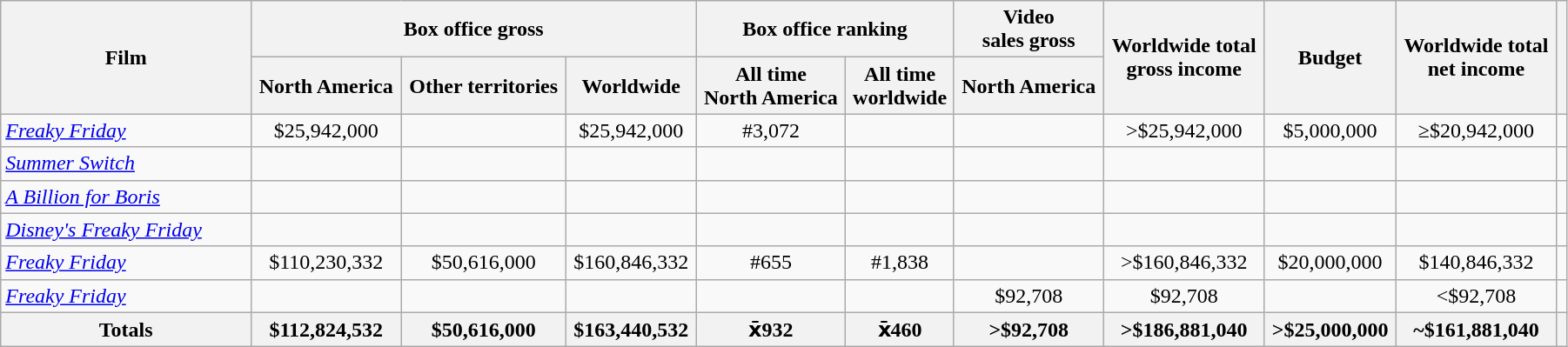<table class="wikitable sortable" width=95% border="1" style="text-align: center;">
<tr>
<th rowspan="2" style="width:16%;">Film</th>
<th colspan="3">Box office gross</th>
<th colspan="2">Box office ranking</th>
<th>Video <br>sales gross</th>
<th rowspan="2">Worldwide total<br>gross income</th>
<th rowspan="2">Budget</th>
<th rowspan="2">Worldwide total<br>net income</th>
<th rowspan="2"></th>
</tr>
<tr>
<th>North America</th>
<th>Other territories</th>
<th>Worldwide</th>
<th>All time <br>North America</th>
<th>All time <br>worldwide</th>
<th>North America</th>
</tr>
<tr>
<td style="text-align: left;"><em><a href='#'>Freaky Friday</a></em> </td>
<td>$25,942,000</td>
<td></td>
<td>$25,942,000</td>
<td>#3,072</td>
<td></td>
<td></td>
<td>>$25,942,000</td>
<td>$5,000,000</td>
<td>≥$20,942,000</td>
<td></td>
</tr>
<tr>
<td style="text-align: left;"><em><a href='#'>Summer Switch</a></em></td>
<td></td>
<td></td>
<td></td>
<td></td>
<td></td>
<td></td>
<td></td>
<td></td>
<td></td>
<td></td>
</tr>
<tr>
<td style="text-align: left;"><em><a href='#'>A Billion for Boris</a></em></td>
<td></td>
<td></td>
<td></td>
<td></td>
<td></td>
<td></td>
<td></td>
<td></td>
<td></td>
<td></td>
</tr>
<tr>
<td style="text-align: left;"><em><a href='#'>Disney's Freaky Friday</a></em> </td>
<td></td>
<td></td>
<td></td>
<td></td>
<td></td>
<td></td>
<td></td>
<td></td>
<td></td>
<td></td>
</tr>
<tr>
<td style="text-align: left;"><em><a href='#'>Freaky Friday</a></em> </td>
<td>$110,230,332</td>
<td>$50,616,000</td>
<td>$160,846,332</td>
<td>#655</td>
<td>#1,838</td>
<td></td>
<td>>$160,846,332</td>
<td>$20,000,000</td>
<td>$140,846,332</td>
<td></td>
</tr>
<tr>
<td style="text-align: left;"><em><a href='#'>Freaky Friday</a></em> </td>
<td></td>
<td></td>
<td></td>
<td></td>
<td></td>
<td>$92,708</td>
<td>$92,708</td>
<td></td>
<td><$92,708</td>
<td></td>
</tr>
<tr>
<th>Totals</th>
<th>$112,824,532</th>
<th>$50,616,000</th>
<th>$163,440,532</th>
<th>x̄932</th>
<th>x̄460</th>
<th>>$92,708</th>
<th>>$186,881,040</th>
<th>>$25,000,000</th>
<th>~$161,881,040</th>
<th></th>
</tr>
</table>
